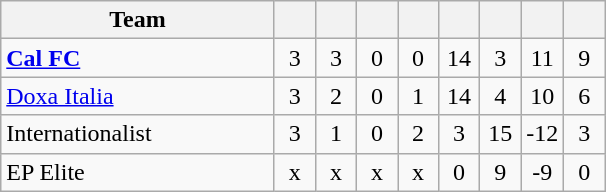<table class="wikitable" style="text-align:center;">
<tr>
<th width=175>Team</th>
<th width=20></th>
<th width=20></th>
<th width=20></th>
<th width=20></th>
<th width=20></th>
<th width=20></th>
<th width=20></th>
<th width=20></th>
</tr>
<tr>
<td align=left> <strong><a href='#'>Cal FC</a></strong></td>
<td>3</td>
<td>3</td>
<td>0</td>
<td>0</td>
<td>14</td>
<td>3</td>
<td>11</td>
<td>9</td>
</tr>
<tr>
<td align=left> <a href='#'>Doxa Italia</a></td>
<td>3</td>
<td>2</td>
<td>0</td>
<td>1</td>
<td>14</td>
<td>4</td>
<td>10</td>
<td>6</td>
</tr>
<tr>
<td align=left> Internationalist</td>
<td>3</td>
<td>1</td>
<td>0</td>
<td>2</td>
<td>3</td>
<td>15</td>
<td>-12</td>
<td>3</td>
</tr>
<tr>
<td align=left> EP Elite</td>
<td>x</td>
<td>x</td>
<td>x</td>
<td>x</td>
<td>0</td>
<td>9</td>
<td>-9</td>
<td>0</td>
</tr>
</table>
